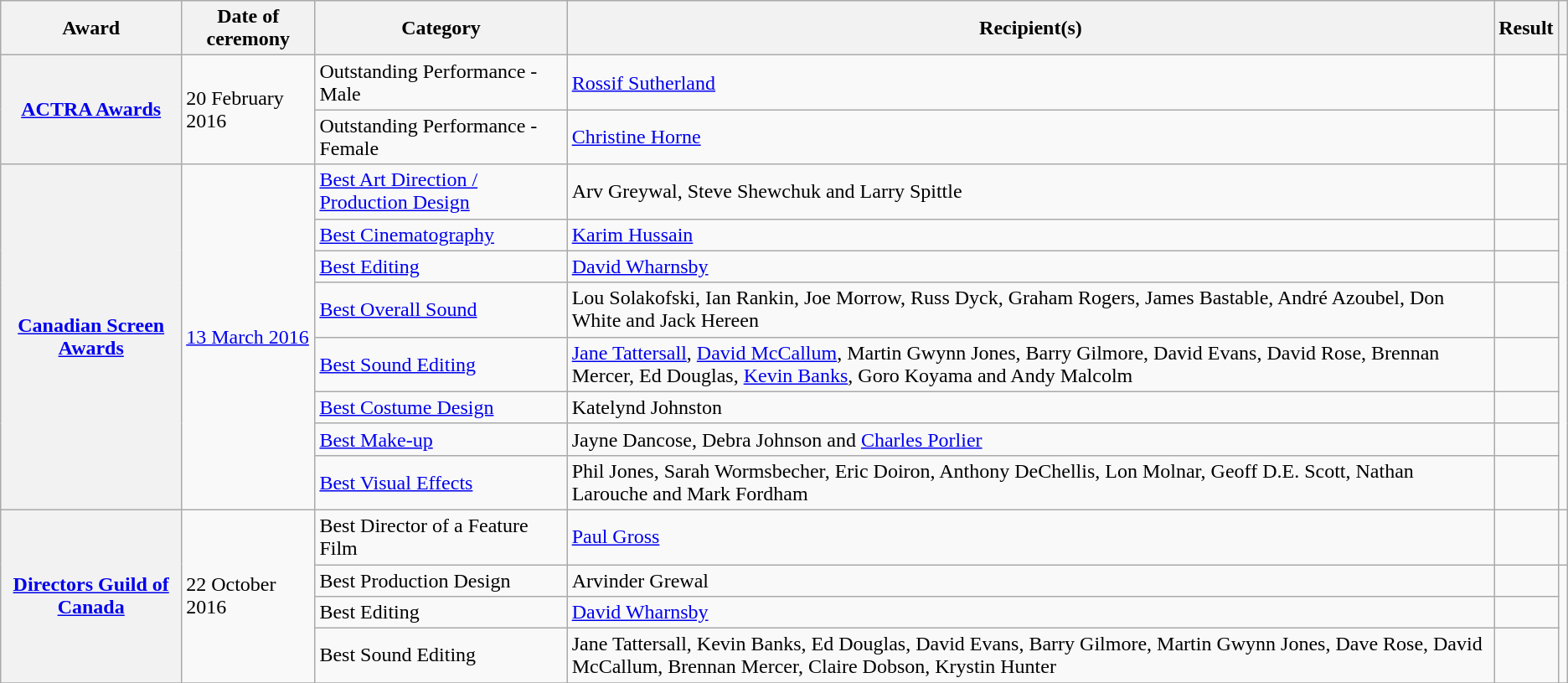<table class="wikitable plainrowheaders sortable">
<tr>
<th scope="col">Award</th>
<th scope="col">Date of ceremony</th>
<th scope="col">Category</th>
<th scope="col">Recipient(s)</th>
<th scope="col">Result</th>
<th scope="col" class="unsortable"></th>
</tr>
<tr>
<th scope="row" rowspan=2><a href='#'>ACTRA Awards</a></th>
<td rowspan=2>20 February 2016</td>
<td>Outstanding Performance - Male</td>
<td><a href='#'>Rossif Sutherland</a></td>
<td></td>
<td style="text-align:center;" rowspan=2></td>
</tr>
<tr>
<td>Outstanding Performance - Female</td>
<td><a href='#'>Christine Horne</a></td>
<td></td>
</tr>
<tr>
<th scope="row" rowspan=8><a href='#'>Canadian Screen Awards</a></th>
<td rowspan=8><a href='#'>13 March 2016</a></td>
<td><a href='#'>Best Art Direction / Production Design</a></td>
<td>Arv Greywal, Steve Shewchuk and Larry Spittle</td>
<td></td>
<td style="text-align:center;" rowspan=8><br></td>
</tr>
<tr>
<td><a href='#'>Best Cinematography</a></td>
<td><a href='#'>Karim Hussain</a></td>
<td></td>
</tr>
<tr>
<td><a href='#'>Best Editing</a></td>
<td><a href='#'>David Wharnsby</a></td>
<td></td>
</tr>
<tr>
<td><a href='#'>Best Overall Sound</a></td>
<td>Lou Solakofski, Ian Rankin, Joe Morrow, Russ Dyck, Graham Rogers, James Bastable, André Azoubel, Don White and Jack Hereen</td>
<td></td>
</tr>
<tr>
<td><a href='#'>Best Sound Editing</a></td>
<td><a href='#'>Jane Tattersall</a>, <a href='#'>David McCallum</a>, Martin Gwynn Jones, Barry Gilmore, David Evans, David Rose, Brennan Mercer, Ed Douglas, <a href='#'>Kevin Banks</a>, Goro Koyama and Andy Malcolm</td>
<td></td>
</tr>
<tr>
<td><a href='#'>Best Costume Design</a></td>
<td>Katelynd Johnston</td>
<td></td>
</tr>
<tr>
<td><a href='#'>Best Make-up</a></td>
<td>Jayne Dancose, Debra Johnson and <a href='#'>Charles Porlier</a></td>
<td></td>
</tr>
<tr>
<td><a href='#'>Best Visual Effects</a></td>
<td>Phil Jones, Sarah Wormsbecher, Eric Doiron, Anthony DeChellis, Lon Molnar, Geoff D.E. Scott, Nathan Larouche and Mark Fordham</td>
<td></td>
</tr>
<tr>
<th scope="row" rowspan=4><a href='#'>Directors Guild of Canada</a></th>
<td rowspan=4>22 October 2016</td>
<td>Best Director of a Feature Film</td>
<td><a href='#'>Paul Gross</a></td>
<td></td>
<td style="text-align:center;" rowspan=1></td>
</tr>
<tr>
<td>Best Production Design</td>
<td>Arvinder Grewal</td>
<td></td>
<td style="text-align:center;" rowspan=3></td>
</tr>
<tr>
<td>Best Editing</td>
<td><a href='#'>David Wharnsby</a></td>
<td></td>
</tr>
<tr>
<td>Best Sound Editing</td>
<td>Jane Tattersall, Kevin Banks, Ed Douglas, David Evans, Barry Gilmore, Martin Gwynn Jones, Dave Rose, David McCallum, Brennan Mercer, Claire Dobson, Krystin Hunter</td>
<td></td>
</tr>
<tr>
</tr>
</table>
